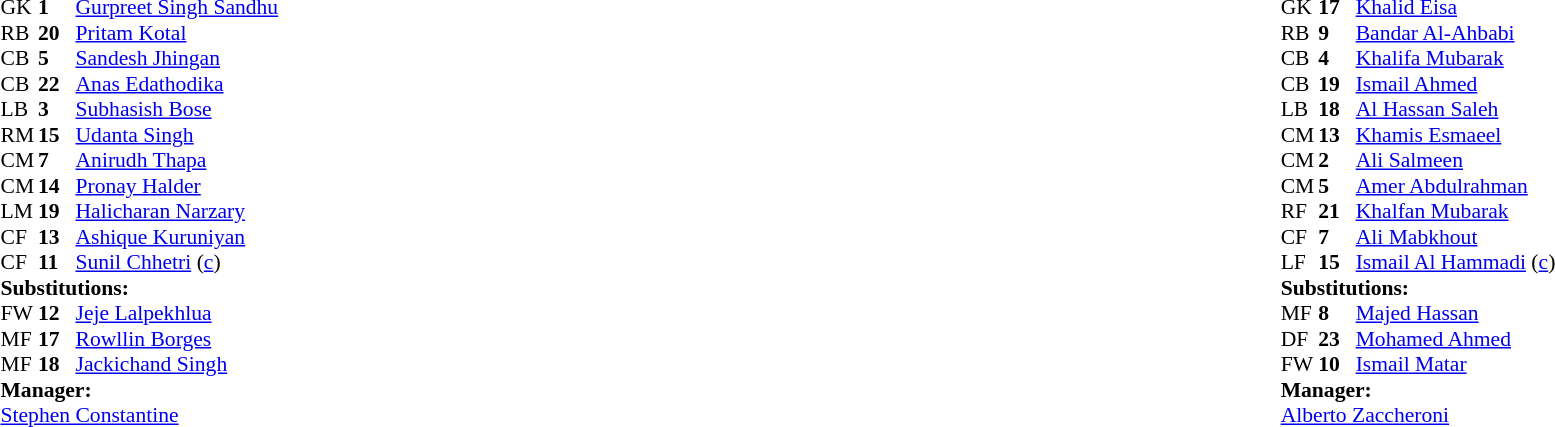<table width="100%">
<tr>
<td valign="top" width="40%"><br><table style="font-size:90%" cellspacing="0" cellpadding="0">
<tr>
<th width=25></th>
<th width=25></th>
</tr>
<tr>
<td>GK</td>
<td><strong>1</strong></td>
<td><a href='#'>Gurpreet Singh Sandhu</a></td>
</tr>
<tr>
<td>RB</td>
<td><strong>20</strong></td>
<td><a href='#'>Pritam Kotal</a></td>
</tr>
<tr>
<td>CB</td>
<td><strong>5</strong></td>
<td><a href='#'>Sandesh Jhingan</a></td>
</tr>
<tr>
<td>CB</td>
<td><strong>22</strong></td>
<td><a href='#'>Anas Edathodika</a></td>
</tr>
<tr>
<td>LB</td>
<td><strong>3</strong></td>
<td><a href='#'>Subhasish Bose</a></td>
<td></td>
</tr>
<tr>
<td>RM</td>
<td><strong>15</strong></td>
<td><a href='#'>Udanta Singh</a></td>
<td></td>
<td></td>
</tr>
<tr>
<td>CM</td>
<td><strong>7</strong></td>
<td><a href='#'>Anirudh Thapa</a></td>
<td></td>
<td></td>
</tr>
<tr>
<td>CM</td>
<td><strong>14</strong></td>
<td><a href='#'>Pronay Halder</a></td>
</tr>
<tr>
<td>LM</td>
<td><strong>19</strong></td>
<td><a href='#'>Halicharan Narzary</a></td>
<td></td>
<td></td>
</tr>
<tr>
<td>CF</td>
<td><strong>13</strong></td>
<td><a href='#'>Ashique Kuruniyan</a></td>
<td></td>
</tr>
<tr>
<td>CF</td>
<td><strong>11</strong></td>
<td><a href='#'>Sunil Chhetri</a> (<a href='#'>c</a>)</td>
</tr>
<tr>
<td colspan=3><strong>Substitutions:</strong></td>
</tr>
<tr>
<td>FW</td>
<td><strong>12</strong></td>
<td><a href='#'>Jeje Lalpekhlua</a></td>
<td></td>
<td></td>
</tr>
<tr>
<td>MF</td>
<td><strong>17</strong></td>
<td><a href='#'>Rowllin Borges</a></td>
<td></td>
<td></td>
</tr>
<tr>
<td>MF</td>
<td><strong>18</strong></td>
<td><a href='#'>Jackichand Singh</a></td>
<td></td>
<td></td>
</tr>
<tr>
<td colspan=3><strong>Manager:</strong></td>
</tr>
<tr>
<td colspan=3> <a href='#'>Stephen Constantine</a></td>
</tr>
</table>
</td>
<td valign="top"></td>
<td valign="top" width="50%"><br><table style="font-size:90%; margin:auto" cellspacing="0" cellpadding="0">
<tr>
<th width=25></th>
<th width=25></th>
</tr>
<tr>
<td>GK</td>
<td><strong>17</strong></td>
<td><a href='#'>Khalid Eisa</a></td>
</tr>
<tr>
<td>RB</td>
<td><strong>9</strong></td>
<td><a href='#'>Bandar Al-Ahbabi</a></td>
</tr>
<tr>
<td>CB</td>
<td><strong>4</strong></td>
<td><a href='#'>Khalifa Mubarak</a></td>
</tr>
<tr>
<td>CB</td>
<td><strong>19</strong></td>
<td><a href='#'>Ismail Ahmed</a></td>
</tr>
<tr>
<td>LB</td>
<td><strong>18</strong></td>
<td><a href='#'>Al Hassan Saleh</a></td>
</tr>
<tr>
<td>CM</td>
<td><strong>13</strong></td>
<td><a href='#'>Khamis Esmaeel</a></td>
<td></td>
<td></td>
</tr>
<tr>
<td>CM</td>
<td><strong>2</strong></td>
<td><a href='#'>Ali Salmeen</a></td>
</tr>
<tr>
<td>CM</td>
<td><strong>5</strong></td>
<td><a href='#'>Amer Abdulrahman</a></td>
<td></td>
<td></td>
</tr>
<tr>
<td>RF</td>
<td><strong>21</strong></td>
<td><a href='#'>Khalfan Mubarak</a></td>
<td></td>
<td></td>
</tr>
<tr>
<td>CF</td>
<td><strong>7</strong></td>
<td><a href='#'>Ali Mabkhout</a></td>
</tr>
<tr>
<td>LF</td>
<td><strong>15</strong></td>
<td><a href='#'>Ismail Al Hammadi</a> (<a href='#'>c</a>)</td>
</tr>
<tr>
<td colspan=3><strong>Substitutions:</strong></td>
</tr>
<tr>
<td>MF</td>
<td><strong>8</strong></td>
<td><a href='#'>Majed Hassan</a></td>
<td></td>
<td></td>
</tr>
<tr>
<td>DF</td>
<td><strong>23</strong></td>
<td><a href='#'>Mohamed Ahmed</a></td>
<td></td>
<td></td>
</tr>
<tr>
<td>FW</td>
<td><strong>10</strong></td>
<td><a href='#'>Ismail Matar</a></td>
<td></td>
<td></td>
</tr>
<tr>
<td colspan=3><strong>Manager:</strong></td>
</tr>
<tr>
<td colspan=3> <a href='#'>Alberto Zaccheroni</a></td>
</tr>
</table>
</td>
</tr>
</table>
